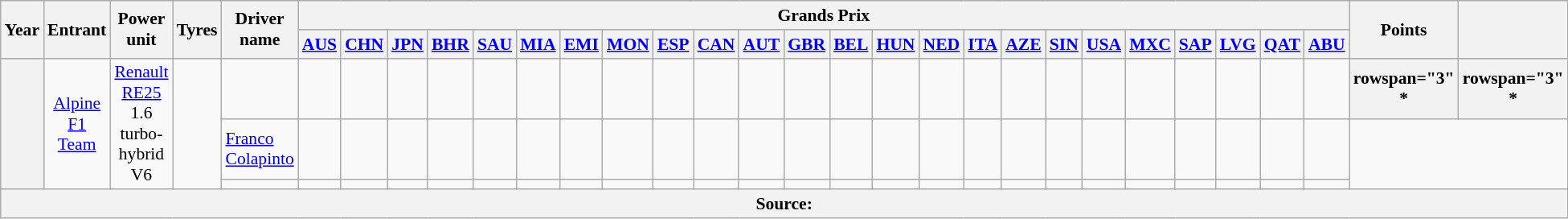<table class="wikitable" style="text-align:center; font-size:90%">
<tr>
<th rowspan="2">Year</th>
<th rowspan="2">Entrant</th>
<th rowspan="2">Power unit</th>
<th rowspan="2">Tyres</th>
<th rowspan="2">Driver name</th>
<th colspan="24">Grands Prix</th>
<th rowspan="2">Points</th>
<th rowspan="2"></th>
</tr>
<tr>
<th><a href='#'>AUS</a></th>
<th><a href='#'>CHN</a></th>
<th><a href='#'>JPN</a></th>
<th><a href='#'>BHR</a></th>
<th><a href='#'>SAU</a></th>
<th><a href='#'>MIA</a></th>
<th><a href='#'>EMI</a></th>
<th><a href='#'>MON</a></th>
<th><a href='#'>ESP</a></th>
<th><a href='#'>CAN</a></th>
<th><a href='#'>AUT</a></th>
<th><a href='#'>GBR</a></th>
<th><a href='#'>BEL</a></th>
<th><a href='#'>HUN</a></th>
<th><a href='#'>NED</a></th>
<th><a href='#'>ITA</a></th>
<th><a href='#'>AZE</a></th>
<th><a href='#'>SIN</a></th>
<th><a href='#'>USA</a></th>
<th><a href='#'>MXC</a></th>
<th><a href='#'>SAP</a></th>
<th><a href='#'>LVG</a></th>
<th><a href='#'>QAT</a></th>
<th><a href='#'>ABU</a></th>
</tr>
<tr>
<th rowspan="3"></th>
<td rowspan="3"><a href='#'>Alpine F1 Team</a></td>
<td rowspan="3"><a href='#'>Renault RE25</a> 1.6 turbo-hybrid V6</td>
<td rowspan="3"></td>
<td align=left></td>
<td></td>
<td></td>
<td></td>
<td></td>
<td></td>
<td></td>
<td></td>
<td></td>
<td></td>
<td></td>
<td></td>
<td></td>
<td></td>
<td></td>
<td></td>
<td></td>
<td></td>
<td></td>
<td></td>
<td></td>
<td></td>
<td></td>
<td></td>
<td></td>
<th>rowspan="3" *</th>
<th>rowspan="3" *</th>
</tr>
<tr>
<td align=left> <a href='#'>Franco Colapinto</a></td>
<td></td>
<td></td>
<td></td>
<td></td>
<td></td>
<td></td>
<td></td>
<td></td>
<td></td>
<td></td>
<td></td>
<td></td>
<td></td>
<td></td>
<td></td>
<td></td>
<td></td>
<td></td>
<td></td>
<td></td>
<td></td>
<td></td>
<td></td>
<td></td>
</tr>
<tr>
<td align=left></td>
<td></td>
<td></td>
<td></td>
<td></td>
<td></td>
<td></td>
<td></td>
<td></td>
<td></td>
<td></td>
<td></td>
<td></td>
<td></td>
<td></td>
<td></td>
<td></td>
<td></td>
<td></td>
<td></td>
<td></td>
<td></td>
<td></td>
<td></td>
<td></td>
</tr>
<tr>
<th colspan="31">Source:</th>
</tr>
</table>
